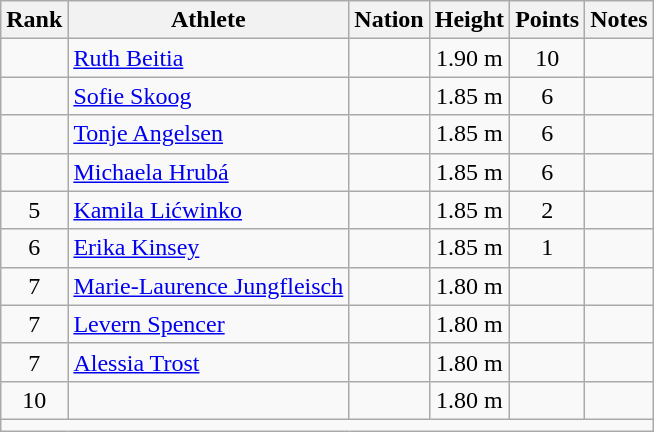<table class="wikitable sortable" style="text-align:center;">
<tr>
<th scope="col" style="width: 10px;">Rank</th>
<th scope="col">Athlete</th>
<th scope="col">Nation</th>
<th scope="col">Height</th>
<th scope="col">Points</th>
<th scope="col">Notes</th>
</tr>
<tr>
<td></td>
<td align=left><a href='#'>Ruth Beitia</a></td>
<td align=left></td>
<td>1.90 m</td>
<td>10</td>
<td></td>
</tr>
<tr>
<td></td>
<td align=left><a href='#'>Sofie Skoog</a></td>
<td align=left></td>
<td>1.85 m</td>
<td>6</td>
<td></td>
</tr>
<tr>
<td></td>
<td align=left><a href='#'>Tonje Angelsen</a></td>
<td align=left></td>
<td>1.85 m</td>
<td>6</td>
<td></td>
</tr>
<tr>
<td></td>
<td align=left><a href='#'>Michaela Hrubá</a></td>
<td align=left></td>
<td>1.85 m</td>
<td>6</td>
<td></td>
</tr>
<tr>
<td>5</td>
<td align=left><a href='#'>Kamila Lićwinko</a></td>
<td align=left></td>
<td>1.85 m</td>
<td>2</td>
<td></td>
</tr>
<tr>
<td>6</td>
<td align=left><a href='#'>Erika Kinsey</a></td>
<td align=left></td>
<td>1.85 m</td>
<td>1</td>
<td></td>
</tr>
<tr>
<td>7</td>
<td align=left><a href='#'>Marie-Laurence Jungfleisch</a></td>
<td align=left></td>
<td>1.80 m</td>
<td></td>
<td></td>
</tr>
<tr>
<td>7</td>
<td align=left><a href='#'>Levern Spencer</a></td>
<td align=left></td>
<td>1.80 m</td>
<td></td>
<td></td>
</tr>
<tr>
<td>7</td>
<td align=left><a href='#'>Alessia Trost</a></td>
<td align=left></td>
<td>1.80 m</td>
<td></td>
<td></td>
</tr>
<tr>
<td>10</td>
<td align=left></td>
<td align=left></td>
<td>1.80 m</td>
<td></td>
<td></td>
</tr>
<tr class="sortbottom">
<td colspan="6"></td>
</tr>
</table>
